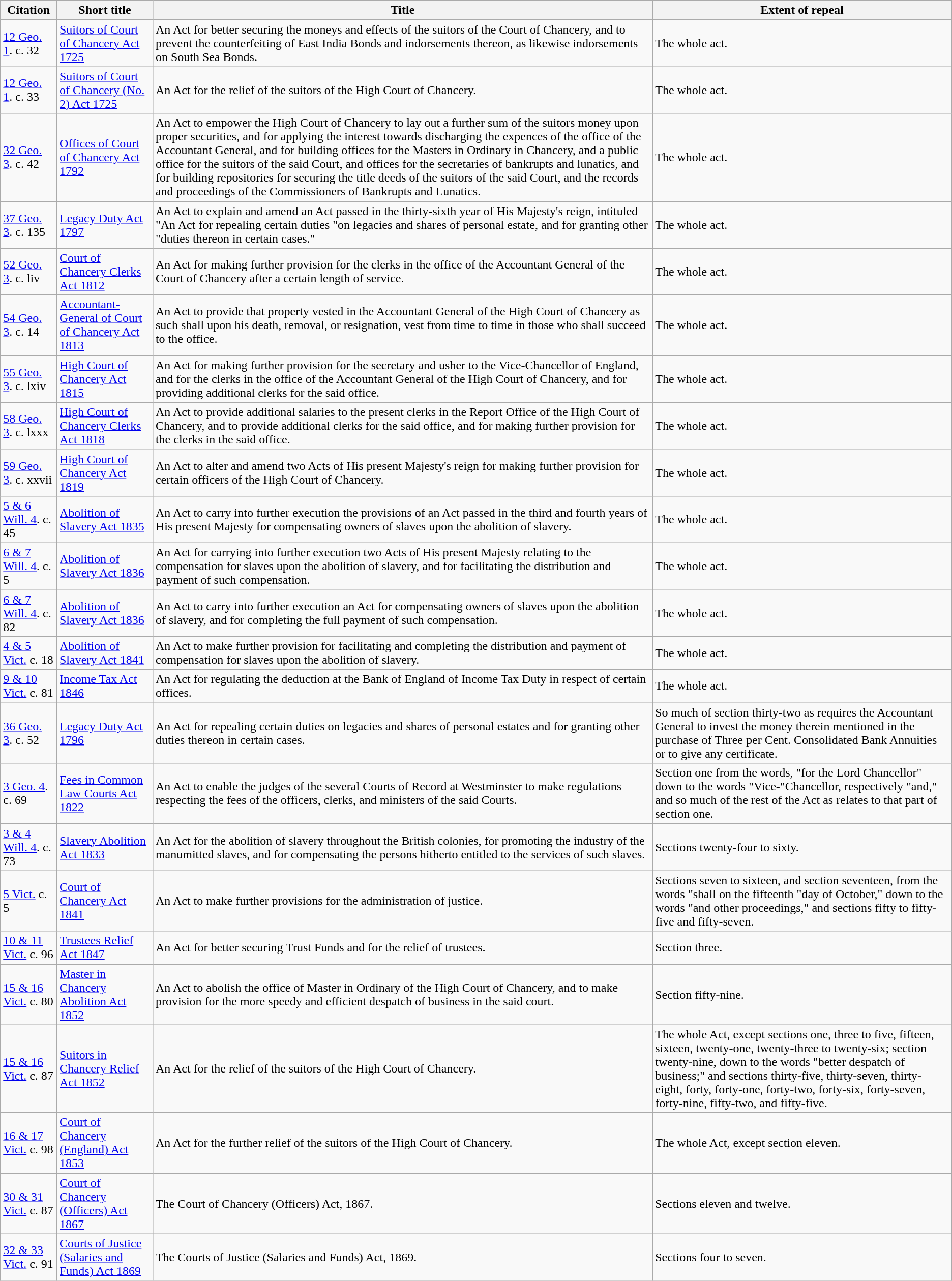<table class="wikitable">
<tr>
<th>Citation</th>
<th>Short title</th>
<th>Title</th>
<th>Extent of repeal</th>
</tr>
<tr>
<td><a href='#'>12 Geo. 1</a>. c. 32</td>
<td><a href='#'>Suitors of Court of Chancery Act 1725</a></td>
<td>An Act for better securing the moneys and effects of the suitors of the Court of Chancery, and to prevent the counterfeiting of East India Bonds and indorsements thereon, as likewise indorsements on South Sea Bonds.</td>
<td>The whole act.</td>
</tr>
<tr>
<td><a href='#'>12 Geo. 1</a>. c. 33</td>
<td><a href='#'>Suitors of Court of Chancery (No. 2) Act 1725</a></td>
<td>An Act for the relief of the suitors of the High Court of Chancery.</td>
<td>The whole act.</td>
</tr>
<tr>
<td><a href='#'>32 Geo. 3</a>. c. 42</td>
<td><a href='#'>Offices of Court of Chancery Act 1792</a></td>
<td>An Act to empower the High Court of Chancery to lay out a further sum of the suitors money upon proper securities, and for applying the interest towards discharging the expences of the office of the Accountant General, and for building offices for the Masters in Ordinary in Chancery, and a public office for the suitors of the said Court, and offices for the secretaries of bankrupts and lunatics, and for building repositories for securing the title deeds of the suitors of the said Court, and the records and proceedings of the Commissioners of Bankrupts and Lunatics.</td>
<td>The whole act.</td>
</tr>
<tr>
<td><a href='#'>37 Geo. 3</a>. c. 135</td>
<td><a href='#'>Legacy Duty Act 1797</a></td>
<td>An Act to explain and amend an Act passed in the thirty-sixth year of His Majesty's reign, intituled "An Act for repealing certain duties "on legacies and shares of personal estate, and for granting other "duties thereon in certain cases."</td>
<td>The whole act.</td>
</tr>
<tr>
<td><a href='#'>52 Geo. 3</a>. c. liv</td>
<td><a href='#'>Court of Chancery Clerks Act 1812</a></td>
<td>An Act for making further provision for the clerks in the office of the Accountant General of the Court of Chancery after a certain length of service.</td>
<td>The whole act.</td>
</tr>
<tr>
<td><a href='#'>54 Geo. 3</a>. c. 14</td>
<td><a href='#'>Accountant-General of Court of Chancery Act 1813</a></td>
<td>An Act to provide that property vested in the Accountant General of the High Court of Chancery as such shall upon his death, removal, or resignation, vest from time to time in those who shall succeed to the office.</td>
<td>The whole act.</td>
</tr>
<tr>
<td><a href='#'>55 Geo. 3</a>. c. lxiv</td>
<td><a href='#'>High Court of Chancery Act 1815</a></td>
<td>An Act for making further provision for the secretary and usher to the Vice-Chancellor of England, and for the clerks in the office of the Accountant General of the High Court of Chancery, and for providing additional clerks for the said office.</td>
<td>The whole act.</td>
</tr>
<tr>
<td><a href='#'>58 Geo. 3</a>. c. lxxx</td>
<td><a href='#'>High Court of Chancery Clerks Act 1818</a></td>
<td>An Act to provide additional salaries to the present clerks in the Report Office of the High Court of Chancery, and to provide additional clerks for the said office, and for making further provision for the clerks in the said office.</td>
<td>The whole act.</td>
</tr>
<tr>
<td><a href='#'>59 Geo. 3</a>. c. xxvii</td>
<td><a href='#'>High Court of Chancery Act 1819</a></td>
<td>An Act to alter and amend two Acts of His present Majesty's reign for making further provision for certain officers of the High Court of Chancery.</td>
<td>The whole act.</td>
</tr>
<tr>
<td><a href='#'>5 & 6 Will. 4</a>. c. 45</td>
<td><a href='#'>Abolition of Slavery Act 1835</a></td>
<td>An Act to carry into further execution the provisions of an Act passed in the third and fourth years of His present Majesty for compensating owners of slaves upon the abolition of slavery.</td>
<td>The whole act.</td>
</tr>
<tr>
<td><a href='#'>6 & 7 Will. 4</a>. c. 5</td>
<td><a href='#'>Abolition of Slavery Act 1836</a></td>
<td>An Act for carrying into further execution two Acts of His present Majesty relating to the compensation for slaves upon the abolition of slavery, and for facilitating the distribution and payment of such compensation.</td>
<td>The whole act.</td>
</tr>
<tr>
<td><a href='#'>6 & 7 Will. 4</a>. c. 82</td>
<td><a href='#'>Abolition of Slavery Act 1836</a></td>
<td>An Act to carry into further execution an Act for compensating owners of slaves upon the abolition of slavery, and for completing the full payment of such compensation.</td>
<td>The whole act.</td>
</tr>
<tr>
<td><a href='#'>4 & 5 Vict.</a> c. 18</td>
<td><a href='#'>Abolition of Slavery Act 1841</a></td>
<td>An Act to make further provision for facilitating and completing the distribution and payment of compensation for slaves upon the abolition of slavery.</td>
<td>The whole act.</td>
</tr>
<tr>
<td><a href='#'>9 & 10 Vict.</a> c. 81</td>
<td><a href='#'>Income Tax Act 1846</a></td>
<td>An Act for regulating the deduction at the Bank of England of Income Tax Duty in respect of certain offices.</td>
<td>The whole act.</td>
</tr>
<tr>
<td><a href='#'>36 Geo. 3</a>. c. 52</td>
<td><a href='#'>Legacy Duty Act 1796</a></td>
<td>An Act for repealing certain duties on legacies and shares of personal estates and for granting other duties thereon in certain cases.</td>
<td>So much of section thirty-two as requires the Accountant General to invest the money therein mentioned in the purchase of Three per Cent. Consolidated Bank Annuities or to give any certificate.</td>
</tr>
<tr>
<td><a href='#'>3 Geo. 4</a>. c. 69</td>
<td><a href='#'>Fees in Common Law Courts Act 1822</a></td>
<td>An Act to enable the judges of the several Courts of Record at Westminster to make regulations respecting the fees of the officers, clerks, and ministers of the said Courts.</td>
<td>Section one from the words, "for the Lord Chancellor" down to the words "Vice-"Chancellor, respectively "and," and so much of the rest of the Act as relates to that part of section one.</td>
</tr>
<tr>
<td><a href='#'>3 & 4 Will. 4</a>. c. 73</td>
<td><a href='#'>Slavery Abolition Act 1833</a></td>
<td>An Act for the abolition of slavery throughout the British colonies, for promoting the industry of the manumitted slaves, and for compensating the persons hitherto entitled to the services of such slaves.</td>
<td>Sections twenty-four to sixty.</td>
</tr>
<tr>
<td><a href='#'>5 Vict.</a> c. 5</td>
<td><a href='#'>Court of Chancery Act 1841</a></td>
<td>An Act to make further provisions for the administration of justice.</td>
<td>Sections seven to sixteen, and section seventeen, from the words "shall on the fifteenth "day of October," down to the words "and other proceedings," and sections fifty to fifty-five and fifty-seven.</td>
</tr>
<tr>
<td><a href='#'>10 & 11 Vict.</a> c. 96</td>
<td><a href='#'>Trustees Relief Act 1847</a></td>
<td>An Act for better securing Trust Funds and for the relief of trustees.</td>
<td>Section three.</td>
</tr>
<tr>
<td><a href='#'>15 & 16 Vict.</a> c. 80</td>
<td><a href='#'>Master in Chancery Abolition Act 1852</a></td>
<td>An Act to abolish the office of Master in Ordinary of the High Court of Chancery, and to make provision for the more speedy and efficient despatch of business in the said court.</td>
<td>Section fifty-nine.</td>
</tr>
<tr>
<td><a href='#'>15 & 16 Vict.</a> c. 87</td>
<td><a href='#'>Suitors in Chancery Relief Act 1852</a></td>
<td>An Act for the relief of the suitors of the High Court of Chancery.</td>
<td>The whole Act, except sections one, three to five, fifteen, sixteen, twenty-one, twenty-three to twenty-six; section twenty-nine, down to the words "better despatch of business;" and sections thirty-five, thirty-seven, thirty-eight, forty, forty-one, forty-two, forty-six, forty-seven, forty-nine, fifty-two, and fifty-five.</td>
</tr>
<tr>
<td><a href='#'>16 & 17 Vict.</a> c. 98</td>
<td><a href='#'>Court of Chancery (England) Act 1853</a></td>
<td>An Act for the further relief of the suitors of the High Court of Chancery.</td>
<td>The whole Act, except section eleven.</td>
</tr>
<tr>
<td><a href='#'>30 & 31 Vict.</a> c. 87</td>
<td><a href='#'>Court of Chancery (Officers) Act 1867</a></td>
<td>The Court of Chancery (Officers) Act, 1867.</td>
<td>Sections eleven and twelve.</td>
</tr>
<tr>
<td><a href='#'>32 & 33 Vict.</a> c. 91</td>
<td><a href='#'>Courts of Justice (Salaries and Funds) Act 1869</a></td>
<td>The Courts of Justice (Salaries and Funds) Act, 1869.</td>
<td>Sections four to seven.</td>
</tr>
</table>
